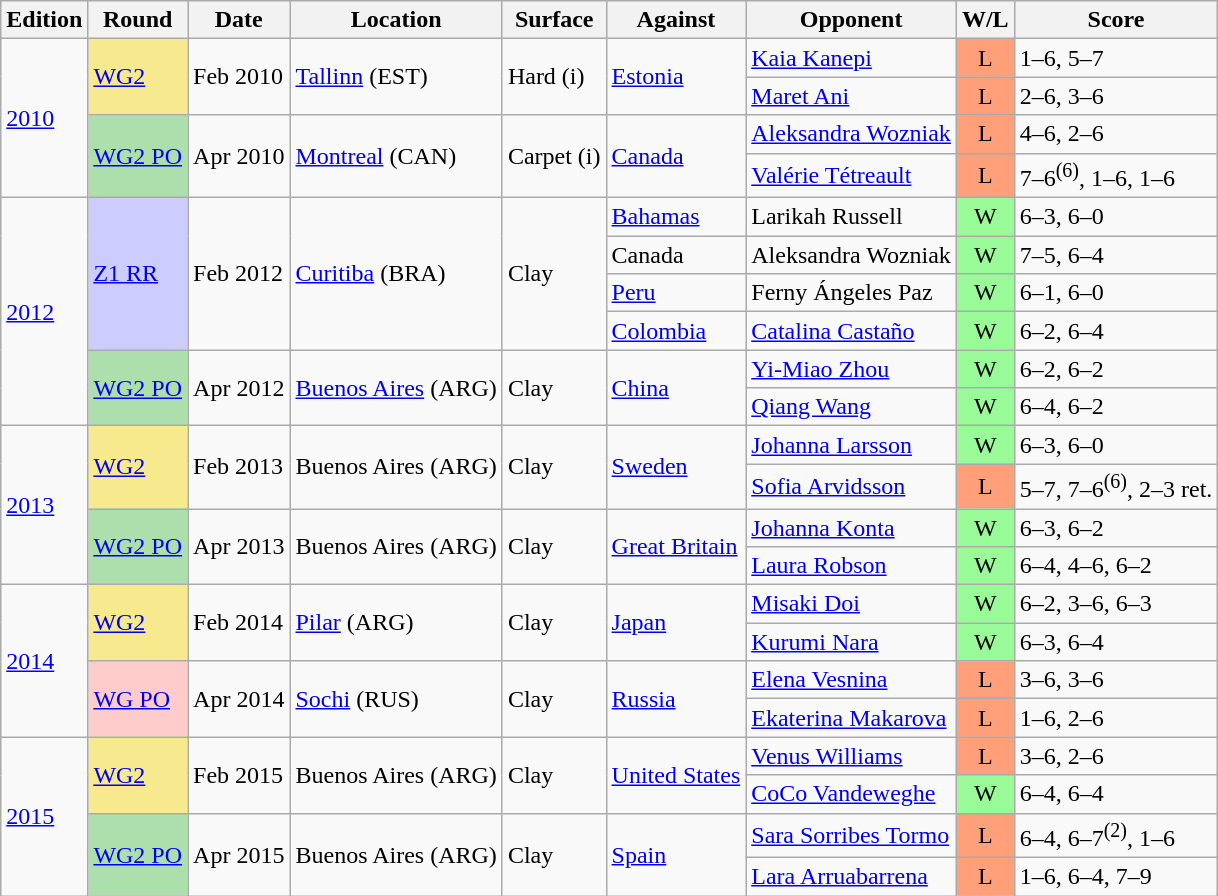<table class=wikitable>
<tr>
<th>Edition</th>
<th>Round</th>
<th>Date</th>
<th>Location</th>
<th>Surface</th>
<th>Against</th>
<th>Opponent</th>
<th>W/L</th>
<th>Score</th>
</tr>
<tr>
<td rowspan=4><a href='#'>2010</a></td>
<td rowspan=2 bgcolor=f7e98e><a href='#'>WG2</a></td>
<td rowspan="2">Feb 2010</td>
<td rowspan="2"><a href='#'>Tallinn</a> (EST)</td>
<td rowspan=2>Hard (i)</td>
<td rowspan=2> <a href='#'>Estonia</a></td>
<td><a href='#'>Kaia Kanepi</a></td>
<td bgcolor=ffa07a align=center>L</td>
<td>1–6, 5–7</td>
</tr>
<tr>
<td><a href='#'>Maret Ani</a></td>
<td bgcolor=ffa07a align=center>L</td>
<td>2–6, 3–6</td>
</tr>
<tr>
<td rowspan=2 bgcolor=addfad><a href='#'>WG2 PO</a></td>
<td rowspan="2">Apr 2010</td>
<td rowspan="2"><a href='#'>Montreal</a> (CAN)</td>
<td rowspan=2>Carpet (i)</td>
<td rowspan=2> <a href='#'>Canada</a></td>
<td><a href='#'>Aleksandra Wozniak</a></td>
<td bgcolor=ffa07a align=center>L</td>
<td>4–6, 2–6</td>
</tr>
<tr>
<td><a href='#'>Valérie Tétreault</a></td>
<td bgcolor=ffa07a align=center>L</td>
<td>7–6<sup>(6)</sup>, 1–6, 1–6</td>
</tr>
<tr>
<td rowspan=6><a href='#'>2012</a></td>
<td rowspan=4 bgcolor=#ccf><a href='#'>Z1 RR</a></td>
<td rowspan="4">Feb 2012</td>
<td rowspan="4"><a href='#'>Curitiba</a> (BRA)</td>
<td rowspan=4>Clay</td>
<td> <a href='#'>Bahamas</a></td>
<td>Larikah Russell</td>
<td bgcolor=98FB98 align=center>W</td>
<td>6–3, 6–0</td>
</tr>
<tr>
<td> Canada</td>
<td>Aleksandra Wozniak</td>
<td bgcolor=98FB98 align=center>W</td>
<td>7–5, 6–4</td>
</tr>
<tr>
<td> <a href='#'>Peru</a></td>
<td>Ferny Ángeles Paz</td>
<td bgcolor=98FB98 align=center>W</td>
<td>6–1, 6–0</td>
</tr>
<tr>
<td> <a href='#'>Colombia</a></td>
<td><a href='#'>Catalina Castaño</a></td>
<td bgcolor=98FB98 align=center>W</td>
<td>6–2, 6–4</td>
</tr>
<tr>
<td rowspan=2 bgcolor=addfad><a href='#'>WG2 PO</a></td>
<td rowspan="2">Apr 2012</td>
<td rowspan="2"><a href='#'>Buenos Aires</a> (ARG)</td>
<td rowspan=2>Clay</td>
<td rowspan=2> <a href='#'>China</a></td>
<td><a href='#'>Yi-Miao Zhou</a></td>
<td bgcolor=98FB98 align=center>W</td>
<td>6–2, 6–2</td>
</tr>
<tr>
<td><a href='#'>Qiang Wang</a></td>
<td bgcolor=98FB98 align=center>W</td>
<td>6–4, 6–2</td>
</tr>
<tr>
<td rowspan=4><a href='#'>2013</a></td>
<td rowspan=2 bgcolor=f7e98e><a href='#'>WG2</a></td>
<td rowspan="2">Feb 2013</td>
<td rowspan="2">Buenos Aires (ARG)</td>
<td rowspan=2>Clay</td>
<td rowspan=2> <a href='#'>Sweden</a></td>
<td><a href='#'>Johanna Larsson</a></td>
<td bgcolor=98FB98 align=center>W</td>
<td>6–3, 6–0</td>
</tr>
<tr>
<td><a href='#'>Sofia Arvidsson</a></td>
<td bgcolor=ffa07a align=center>L</td>
<td>5–7, 7–6<sup>(6)</sup>, 2–3 ret.</td>
</tr>
<tr>
<td rowspan=2 bgcolor=addfad><a href='#'>WG2 PO</a></td>
<td rowspan="2">Apr 2013</td>
<td rowspan="2">Buenos Aires (ARG)</td>
<td rowspan=2>Clay</td>
<td rowspan=2> <a href='#'>Great Britain</a></td>
<td><a href='#'>Johanna Konta</a></td>
<td bgcolor=98FB98 align=center>W</td>
<td>6–3, 6–2</td>
</tr>
<tr>
<td><a href='#'>Laura Robson</a></td>
<td bgcolor=98FB98 align=center>W</td>
<td>6–4, 4–6, 6–2</td>
</tr>
<tr>
<td rowspan=4><a href='#'>2014</a></td>
<td rowspan=2 bgcolor=f7e98e><a href='#'>WG2</a></td>
<td rowspan="2">Feb 2014</td>
<td rowspan="2"><a href='#'>Pilar</a> (ARG)</td>
<td rowspan=2>Clay</td>
<td rowspan=2> <a href='#'>Japan</a></td>
<td><a href='#'>Misaki Doi</a></td>
<td bgcolor=98FB98 align=center>W</td>
<td>6–2, 3–6, 6–3</td>
</tr>
<tr>
<td><a href='#'>Kurumi Nara</a></td>
<td bgcolor=98FB98 align=center>W</td>
<td>6–3, 6–4</td>
</tr>
<tr>
<td rowspan=2 bgcolor=#ffcccc><a href='#'>WG PO</a></td>
<td rowspan="2">Apr 2014</td>
<td rowspan="2"><a href='#'>Sochi</a> (RUS)</td>
<td rowspan=2>Clay</td>
<td rowspan=2> <a href='#'>Russia</a></td>
<td><a href='#'>Elena Vesnina</a></td>
<td bgcolor=ffa07a align=center>L</td>
<td>3–6, 3–6</td>
</tr>
<tr>
<td><a href='#'>Ekaterina Makarova</a></td>
<td bgcolor=ffa07a align=center>L</td>
<td>1–6, 2–6</td>
</tr>
<tr>
<td rowspan=4><a href='#'>2015</a></td>
<td rowspan=2 bgcolor=f7e98e><a href='#'>WG2</a></td>
<td rowspan="2">Feb 2015</td>
<td rowspan="2">Buenos Aires (ARG)</td>
<td rowspan=2>Clay</td>
<td rowspan=2> <a href='#'>United States</a></td>
<td><a href='#'>Venus Williams</a></td>
<td bgcolor=ffa07a align=center>L</td>
<td>3–6, 2–6</td>
</tr>
<tr>
<td><a href='#'>CoCo Vandeweghe</a></td>
<td bgcolor=98FB98 align=center>W</td>
<td>6–4, 6–4</td>
</tr>
<tr>
<td rowspan=2 bgcolor=addfad><a href='#'>WG2 PO</a></td>
<td rowspan="2">Apr 2015</td>
<td rowspan="2">Buenos Aires (ARG)</td>
<td rowspan=2>Clay</td>
<td rowspan=2> <a href='#'>Spain</a></td>
<td><a href='#'>Sara Sorribes Tormo</a></td>
<td bgcolor=ffa07a align=center>L</td>
<td>6–4, 6–7<sup>(2)</sup>, 1–6</td>
</tr>
<tr>
<td><a href='#'>Lara Arruabarrena</a></td>
<td bgcolor=ffa07a align=center>L</td>
<td>1–6, 6–4, 7–9</td>
</tr>
</table>
